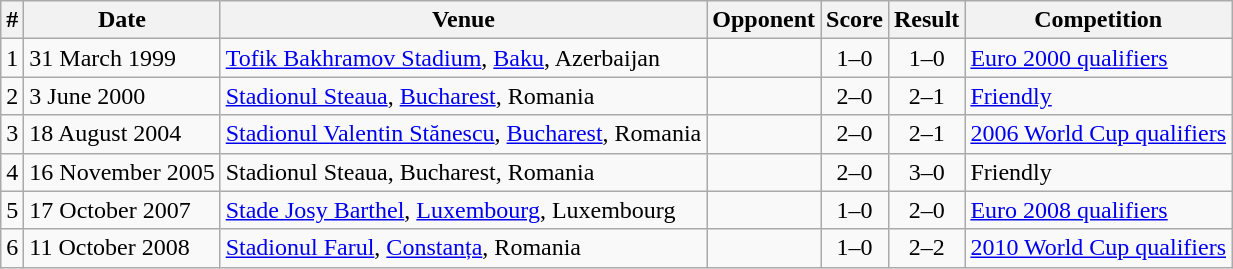<table class="wikitable" style="font-size:100%" align=center>
<tr>
<th>#</th>
<th>Date</th>
<th>Venue</th>
<th>Opponent</th>
<th>Score</th>
<th>Result</th>
<th>Competition</th>
</tr>
<tr>
<td>1</td>
<td>31 March 1999</td>
<td><a href='#'>Tofik Bakhramov Stadium</a>, <a href='#'>Baku</a>, Azerbaijan</td>
<td></td>
<td align="center">1–0</td>
<td align="center">1–0</td>
<td><a href='#'>Euro 2000 qualifiers</a></td>
</tr>
<tr>
<td>2</td>
<td>3 June 2000</td>
<td><a href='#'>Stadionul Steaua</a>, <a href='#'>Bucharest</a>, Romania</td>
<td></td>
<td align="center">2–0</td>
<td align="center">2–1</td>
<td><a href='#'>Friendly</a></td>
</tr>
<tr>
<td>3</td>
<td>18 August 2004</td>
<td><a href='#'>Stadionul Valentin Stănescu</a>, <a href='#'>Bucharest</a>, Romania</td>
<td></td>
<td align="center">2–0</td>
<td align="center">2–1</td>
<td><a href='#'>2006 World Cup qualifiers</a></td>
</tr>
<tr>
<td>4</td>
<td>16 November 2005</td>
<td>Stadionul Steaua, Bucharest, Romania</td>
<td></td>
<td align="center">2–0</td>
<td align="center">3–0</td>
<td>Friendly</td>
</tr>
<tr>
<td>5</td>
<td>17 October 2007</td>
<td><a href='#'>Stade Josy Barthel</a>, <a href='#'>Luxembourg</a>, Luxembourg</td>
<td></td>
<td align="center">1–0</td>
<td align="center">2–0</td>
<td><a href='#'>Euro 2008 qualifiers</a></td>
</tr>
<tr>
<td>6</td>
<td>11 October 2008</td>
<td><a href='#'>Stadionul Farul</a>, <a href='#'>Constanța</a>, Romania</td>
<td></td>
<td align="center">1–0</td>
<td align="center">2–2</td>
<td><a href='#'>2010 World Cup qualifiers</a></td>
</tr>
</table>
